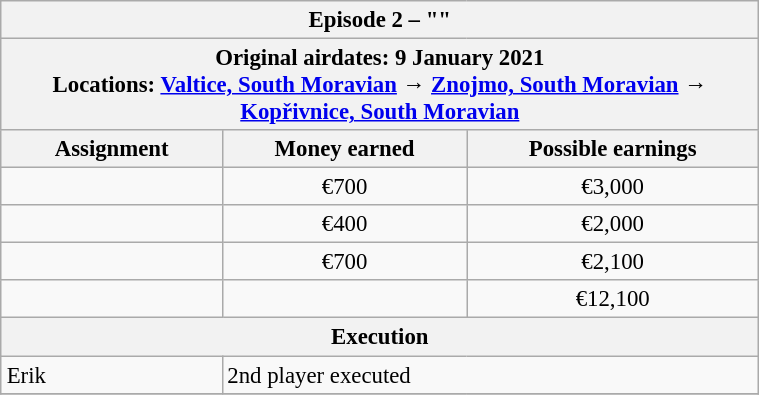<table class="wikitable" style="font-size: 95%; margin: 10px" align="right" width="40%">
<tr>
<th colspan=3>Episode 2 – ""</th>
</tr>
<tr>
<th colspan=3>Original airdates: 9 January 2021<br>Locations: <a href='#'>Valtice, South Moravian</a> → <a href='#'>Znojmo, South Moravian</a> → <a href='#'>Kopřivnice, South Moravian</a></th>
</tr>
<tr>
<th>Assignment</th>
<th>Money earned</th>
<th>Possible earnings</th>
</tr>
<tr>
<td></td>
<td align="center">€700</td>
<td align="center">€3,000</td>
</tr>
<tr>
<td></td>
<td align="center">€400</td>
<td align="center">€2,000</td>
</tr>
<tr>
<td></td>
<td align="center">€700</td>
<td align="center">€2,100</td>
</tr>
<tr>
<td><strong></strong></td>
<td align="center"><strong></strong></td>
<td align="center">€12,100</td>
</tr>
<tr>
<th colspan=3>Execution</th>
</tr>
<tr>
<td>Erik</td>
<td colspan=2>2nd player executed</td>
</tr>
<tr>
</tr>
</table>
